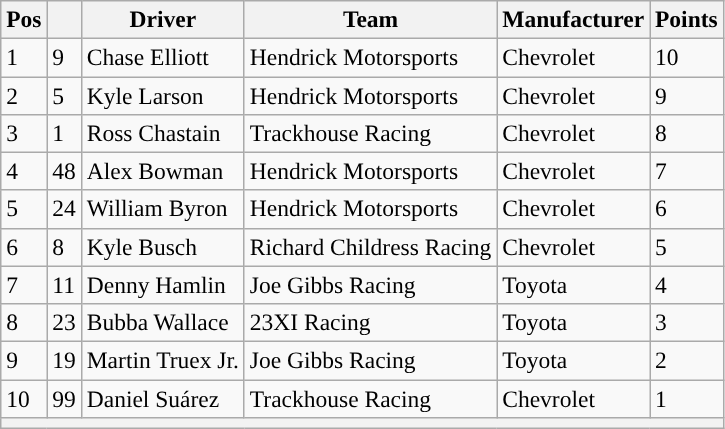<table class="wikitable" style="font-size:98%">
<tr>
<th>Pos</th>
<th></th>
<th>Driver</th>
<th>Team</th>
<th>Manufacturer</th>
<th>Points</th>
</tr>
<tr>
<td>1</td>
<td>9</td>
<td>Chase Elliott</td>
<td>Hendrick Motorsports</td>
<td>Chevrolet</td>
<td>10</td>
</tr>
<tr>
<td>2</td>
<td>5</td>
<td>Kyle Larson</td>
<td>Hendrick Motorsports</td>
<td>Chevrolet</td>
<td>9</td>
</tr>
<tr>
<td>3</td>
<td>1</td>
<td>Ross Chastain</td>
<td>Trackhouse Racing</td>
<td>Chevrolet</td>
<td>8</td>
</tr>
<tr>
<td>4</td>
<td>48</td>
<td>Alex Bowman</td>
<td>Hendrick Motorsports</td>
<td>Chevrolet</td>
<td>7</td>
</tr>
<tr>
<td>5</td>
<td>24</td>
<td>William Byron</td>
<td>Hendrick Motorsports</td>
<td>Chevrolet</td>
<td>6</td>
</tr>
<tr>
<td>6</td>
<td>8</td>
<td>Kyle Busch</td>
<td>Richard Childress Racing</td>
<td>Chevrolet</td>
<td>5</td>
</tr>
<tr>
<td>7</td>
<td>11</td>
<td>Denny Hamlin</td>
<td>Joe Gibbs Racing</td>
<td>Toyota</td>
<td>4</td>
</tr>
<tr>
<td>8</td>
<td>23</td>
<td>Bubba Wallace</td>
<td>23XI Racing</td>
<td>Toyota</td>
<td>3</td>
</tr>
<tr>
<td>9</td>
<td>19</td>
<td>Martin Truex Jr.</td>
<td>Joe Gibbs Racing</td>
<td>Toyota</td>
<td>2</td>
</tr>
<tr>
<td>10</td>
<td>99</td>
<td>Daniel Suárez</td>
<td>Trackhouse Racing</td>
<td>Chevrolet</td>
<td>1</td>
</tr>
<tr>
<th colspan="6"></th>
</tr>
</table>
